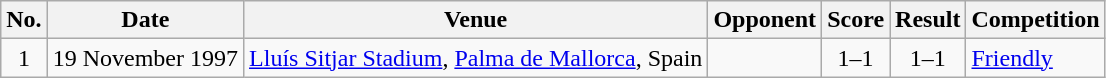<table class="wikitable sortable">
<tr>
<th scope="col">No.</th>
<th scope="col">Date</th>
<th scope="col">Venue</th>
<th scope="col">Opponent</th>
<th scope="col">Score</th>
<th scope="col">Result</th>
<th scope="col">Competition</th>
</tr>
<tr>
<td align="center">1</td>
<td>19 November 1997</td>
<td><a href='#'>Lluís Sitjar Stadium</a>, <a href='#'>Palma de Mallorca</a>, Spain</td>
<td></td>
<td align="center">1–1</td>
<td align="center">1–1</td>
<td><a href='#'>Friendly</a></td>
</tr>
</table>
